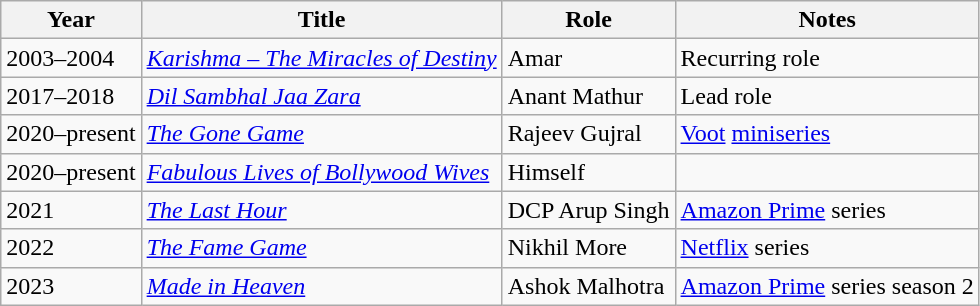<table class="wikitable sortable mw-collapsible">
<tr>
<th>Year</th>
<th>Title</th>
<th>Role</th>
<th class="unsortable">Notes</th>
</tr>
<tr>
<td>2003–2004</td>
<td><em><a href='#'>Karishma – The Miracles of Destiny</a></em></td>
<td>Amar</td>
<td>Recurring role</td>
</tr>
<tr>
<td>2017–2018</td>
<td><em><a href='#'>Dil Sambhal Jaa Zara</a></em></td>
<td>Anant Mathur</td>
<td>Lead role</td>
</tr>
<tr>
<td>2020–present</td>
<td><em><a href='#'>The Gone Game</a></em></td>
<td>Rajeev Gujral</td>
<td><a href='#'>Voot</a> <a href='#'>miniseries</a></td>
</tr>
<tr>
<td>2020–present</td>
<td><em><a href='#'>Fabulous Lives of Bollywood Wives</a></em></td>
<td>Himself</td>
<td></td>
</tr>
<tr>
<td>2021</td>
<td><em><a href='#'>The Last Hour</a></em></td>
<td>DCP Arup Singh</td>
<td><a href='#'>Amazon Prime</a> series</td>
</tr>
<tr>
<td>2022</td>
<td><em><a href='#'>The Fame Game</a></em></td>
<td>Nikhil More</td>
<td><a href='#'>Netflix</a> series</td>
</tr>
<tr>
<td>2023</td>
<td><em><a href='#'>Made in Heaven</a></em></td>
<td>Ashok Malhotra</td>
<td><a href='#'>Amazon Prime</a> series season 2</td>
</tr>
</table>
